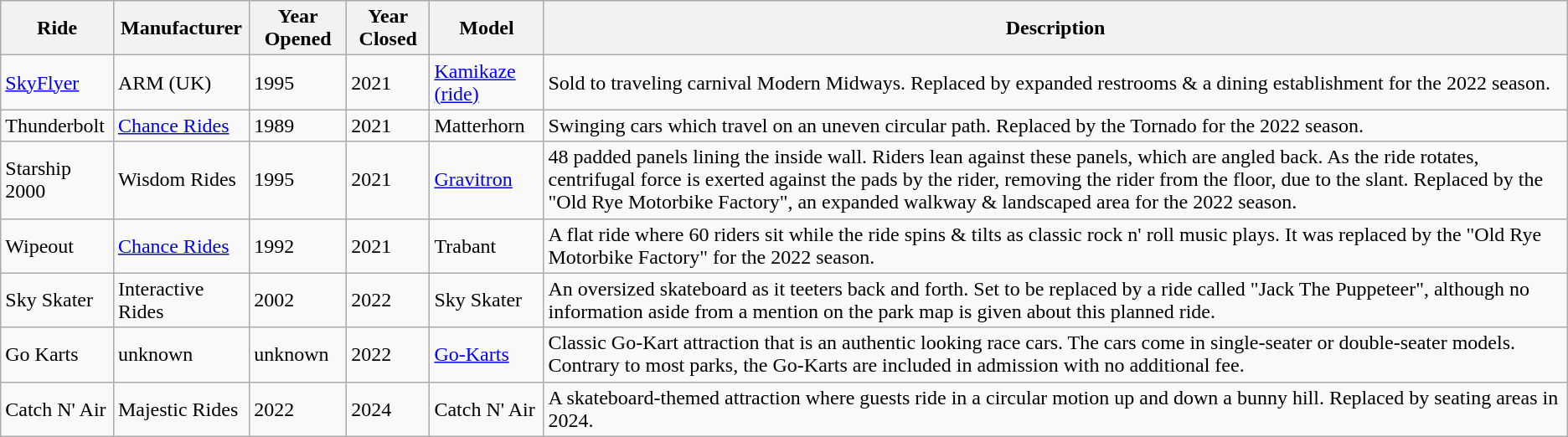<table class="wikitable sortable">
<tr>
<th>Ride</th>
<th>Manufacturer</th>
<th>Year Opened</th>
<th>Year Closed</th>
<th>Model</th>
<th class="unsortable">Description</th>
</tr>
<tr>
<td><a href='#'>SkyFlyer</a></td>
<td>ARM (UK)</td>
<td>1995</td>
<td>2021</td>
<td><a href='#'>Kamikaze (ride)</a></td>
<td>Sold to traveling carnival Modern Midways. Replaced by expanded restrooms & a dining establishment for the 2022 season.</td>
</tr>
<tr>
<td>Thunderbolt</td>
<td><a href='#'>Chance Rides</a></td>
<td>1989</td>
<td>2021</td>
<td>Matterhorn</td>
<td>Swinging cars which travel on an uneven circular path. Replaced by the Tornado for the 2022 season.</td>
</tr>
<tr>
<td>Starship 2000</td>
<td>Wisdom Rides</td>
<td>1995</td>
<td>2021</td>
<td><a href='#'>Gravitron</a></td>
<td>48 padded panels lining the inside wall. Riders lean against these panels, which are angled back. As the ride rotates, centrifugal force is exerted against the pads by the rider, removing the rider from the floor, due to the slant. Replaced by the "Old Rye Motorbike Factory", an expanded walkway & landscaped area for the 2022 season.</td>
</tr>
<tr>
<td>Wipeout</td>
<td><a href='#'>Chance Rides</a></td>
<td>1992</td>
<td>2021</td>
<td>Trabant</td>
<td>A flat ride where 60 riders sit while the ride spins & tilts as classic rock n' roll music plays. It was replaced by the "Old Rye Motorbike Factory" for the 2022 season.</td>
</tr>
<tr>
<td>Sky Skater</td>
<td>Interactive Rides</td>
<td>2002</td>
<td>2022</td>
<td>Sky Skater</td>
<td>An oversized skateboard as it teeters back and forth. Set to be replaced by a ride called "Jack The Puppeteer", although no information aside from a mention on the park map is given about this planned ride.</td>
</tr>
<tr>
<td>Go Karts</td>
<td>unknown</td>
<td>unknown</td>
<td>2022</td>
<td><a href='#'>Go-Karts</a></td>
<td>Classic Go-Kart attraction that is an authentic looking race cars. The cars come in single-seater or double-seater models. Contrary to most parks, the Go-Karts are included in admission with no additional fee.</td>
</tr>
<tr>
<td>Catch N' Air</td>
<td>Majestic Rides</td>
<td>2022</td>
<td>2024</td>
<td>Catch N' Air</td>
<td>A skateboard-themed attraction where guests ride in a circular motion up and down a bunny hill. Replaced by seating areas in 2024.</td>
</tr>
</table>
